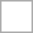<table cellpadding="10" cellspacing="0" style="border:solid 1px #aaa">
<tr>
<td></td>
</tr>
</table>
